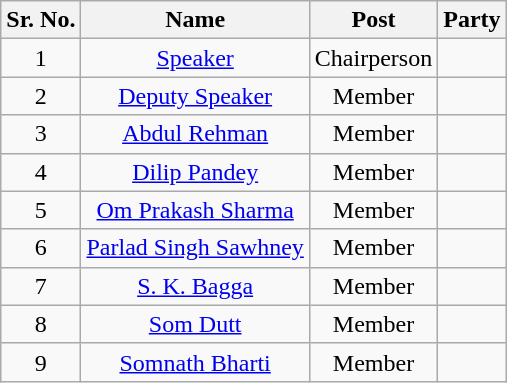<table class="wikitable sortable">
<tr>
<th>Sr. No.</th>
<th>Name</th>
<th>Post</th>
<th colspan="2">Party</th>
</tr>
<tr align="center">
<td>1</td>
<td><a href='#'>Speaker</a></td>
<td>Chairperson</td>
<td></td>
</tr>
<tr align="center">
<td>2</td>
<td><a href='#'>Deputy Speaker</a></td>
<td>Member</td>
<td></td>
</tr>
<tr align="center">
<td>3</td>
<td><a href='#'>Abdul Rehman</a></td>
<td>Member</td>
<td></td>
</tr>
<tr align="center">
<td>4</td>
<td><a href='#'>Dilip Pandey</a></td>
<td>Member</td>
<td></td>
</tr>
<tr align="center">
<td>5</td>
<td><a href='#'>Om Prakash Sharma</a></td>
<td>Member</td>
<td></td>
</tr>
<tr align="center">
<td>6</td>
<td><a href='#'>Parlad Singh Sawhney</a></td>
<td>Member</td>
<td></td>
</tr>
<tr align="center">
<td>7</td>
<td><a href='#'>S. K. Bagga</a></td>
<td>Member</td>
<td></td>
</tr>
<tr align="center">
<td>8</td>
<td><a href='#'>Som Dutt</a></td>
<td>Member</td>
<td></td>
</tr>
<tr align="center">
<td>9</td>
<td><a href='#'>Somnath Bharti</a></td>
<td>Member</td>
<td></td>
</tr>
</table>
